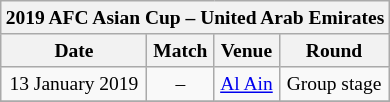<table class="wikitable" style="margin:1em auto 1em auto; text-align:center; font-size:small;">
<tr>
<th colspan="4">2019 AFC Asian Cup – United Arab Emirates</th>
</tr>
<tr>
<th>Date</th>
<th>Match</th>
<th>Venue</th>
<th>Round</th>
</tr>
<tr>
<td>13 January 2019</td>
<td> – </td>
<td><a href='#'>Al Ain</a></td>
<td>Group stage</td>
</tr>
<tr>
</tr>
</table>
